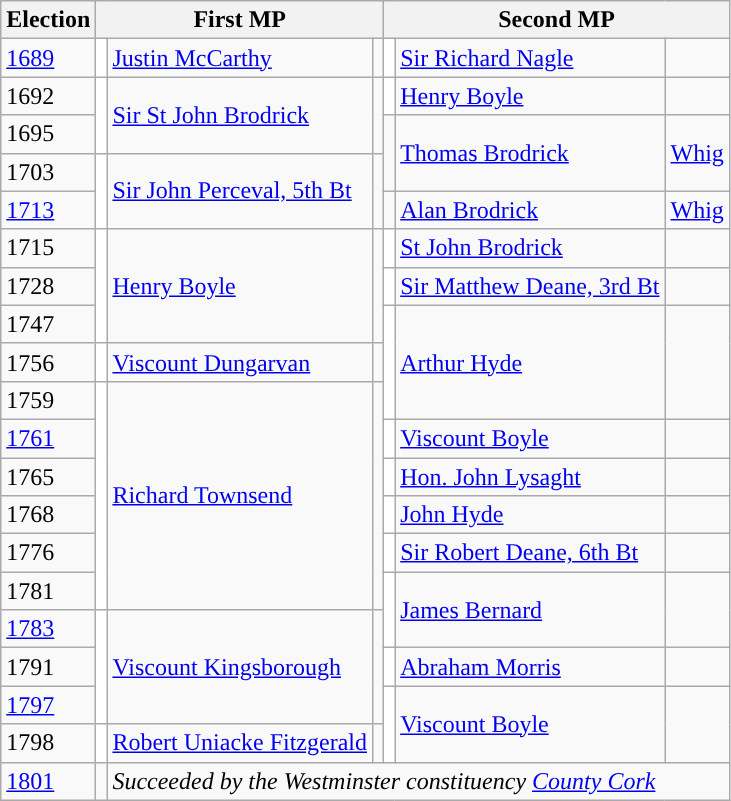<table class="wikitable">
<tr>
<th>Election</th>
<th colspan=3>First MP</th>
<th colspan=3>Second MP</th>
</tr>
<tr>
<td><a href='#'>1689</a></td>
<td style="background-color: white"></td>
<td><a href='#'>Justin McCarthy</a></td>
<td></td>
<td style="background-color: white"></td>
<td><a href='#'>Sir Richard Nagle</a> </td>
<td></td>
</tr>
<tr>
<td>1692</td>
<td rowspan="2" style="background-color: white"></td>
<td rowspan="2"><a href='#'>Sir St John Brodrick</a> </td>
<td rowspan="2"></td>
<td style="background-color: white"></td>
<td><a href='#'>Henry Boyle</a></td>
<td></td>
</tr>
<tr>
<td>1695</td>
<td rowspan="2" style="background-color: "></td>
<td rowspan="2"><a href='#'>Thomas Brodrick</a></td>
<td rowspan="2"><a href='#'>Whig</a></td>
</tr>
<tr>
<td>1703</td>
<td rowspan="2" style="background-color: white"></td>
<td rowspan="2"><a href='#'>Sir John Perceval, 5th Bt</a></td>
<td rowspan="2"></td>
</tr>
<tr>
<td><a href='#'>1713</a></td>
<td style="background-color: "></td>
<td><a href='#'>Alan Brodrick</a></td>
<td><a href='#'>Whig</a></td>
</tr>
<tr>
<td>1715</td>
<td rowspan="3" style="background-color: white"></td>
<td rowspan="3"><a href='#'>Henry Boyle</a></td>
<td rowspan="3"></td>
<td style="background-color: white"></td>
<td><a href='#'>St John Brodrick</a></td>
<td></td>
</tr>
<tr>
<td>1728</td>
<td style="background-color: white"></td>
<td><a href='#'>Sir Matthew Deane, 3rd Bt</a></td>
<td></td>
</tr>
<tr>
<td>1747</td>
<td rowspan="3" style="background-color: white"></td>
<td rowspan="3"><a href='#'>Arthur Hyde</a></td>
<td rowspan="3"></td>
</tr>
<tr>
<td>1756</td>
<td style="background-color: white"></td>
<td><a href='#'>Viscount Dungarvan</a></td>
<td></td>
</tr>
<tr>
<td>1759</td>
<td rowspan="6" style="background-color: white"></td>
<td rowspan="6"><a href='#'>Richard Townsend</a></td>
<td rowspan="6"></td>
</tr>
<tr>
<td><a href='#'>1761</a></td>
<td style="background-color: white"></td>
<td><a href='#'>Viscount Boyle</a></td>
<td></td>
</tr>
<tr>
<td>1765</td>
<td style="background-color: white"></td>
<td><a href='#'>Hon. John Lysaght</a></td>
<td></td>
</tr>
<tr>
<td>1768</td>
<td style="background-color: white"></td>
<td><a href='#'>John Hyde</a></td>
<td></td>
</tr>
<tr>
<td>1776</td>
<td style="background-color: white"></td>
<td><a href='#'>Sir Robert Deane, 6th Bt</a></td>
<td></td>
</tr>
<tr>
<td>1781</td>
<td rowspan="2" style="background-color: white"></td>
<td rowspan="2"><a href='#'>James Bernard</a></td>
<td rowspan="2"></td>
</tr>
<tr>
<td><a href='#'>1783</a></td>
<td rowspan="3" style="background-color: white"></td>
<td rowspan="3"><a href='#'>Viscount Kingsborough</a></td>
<td rowspan="3"></td>
</tr>
<tr>
<td>1791</td>
<td style="background-color: white"></td>
<td><a href='#'>Abraham Morris</a></td>
<td></td>
</tr>
<tr>
<td><a href='#'>1797</a></td>
<td rowspan="2" style="background-color: white"></td>
<td rowspan="2"><a href='#'>Viscount Boyle</a></td>
<td rowspan="2"></td>
</tr>
<tr>
<td>1798</td>
<td style="background-color: white"></td>
<td><a href='#'>Robert Uniacke Fitzgerald</a></td>
<td></td>
</tr>
<tr>
<td><a href='#'>1801</a></td>
<td></td>
<td colspan="5"><em>Succeeded by the Westminster constituency <a href='#'>County Cork</a></em></td>
</tr>
</table>
